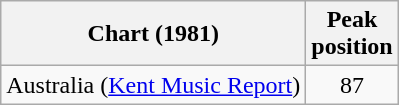<table class="wikitable">
<tr>
<th>Chart (1981)</th>
<th>Peak<br>position</th>
</tr>
<tr>
<td>Australia (<a href='#'>Kent Music Report</a>)</td>
<td style="text-align:center;">87</td>
</tr>
</table>
